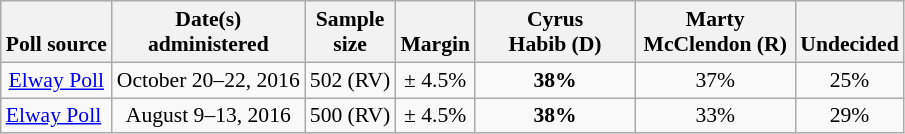<table class="wikitable" style="font-size:90%;text-align:center;">
<tr valign=bottom>
<th>Poll source</th>
<th>Date(s)<br>administered</th>
<th>Sample<br>size</th>
<th>Margin<br></th>
<th style="width:100px;">Cyrus<br>Habib (D)</th>
<th style="width:100px;">Marty<br>McClendon (R)</th>
<th>Undecided</th>
</tr>
<tr>
<td><a href='#'>Elway Poll</a></td>
<td>October 20–22, 2016</td>
<td>502 (RV)</td>
<td>± 4.5%</td>
<td><strong>38%</strong></td>
<td>37%</td>
<td>25%</td>
</tr>
<tr>
<td style="text-align:left;"><a href='#'>Elway Poll</a></td>
<td>August 9–13, 2016</td>
<td>500 (RV)</td>
<td>± 4.5%</td>
<td><strong>38%</strong></td>
<td>33%</td>
<td>29%</td>
</tr>
</table>
